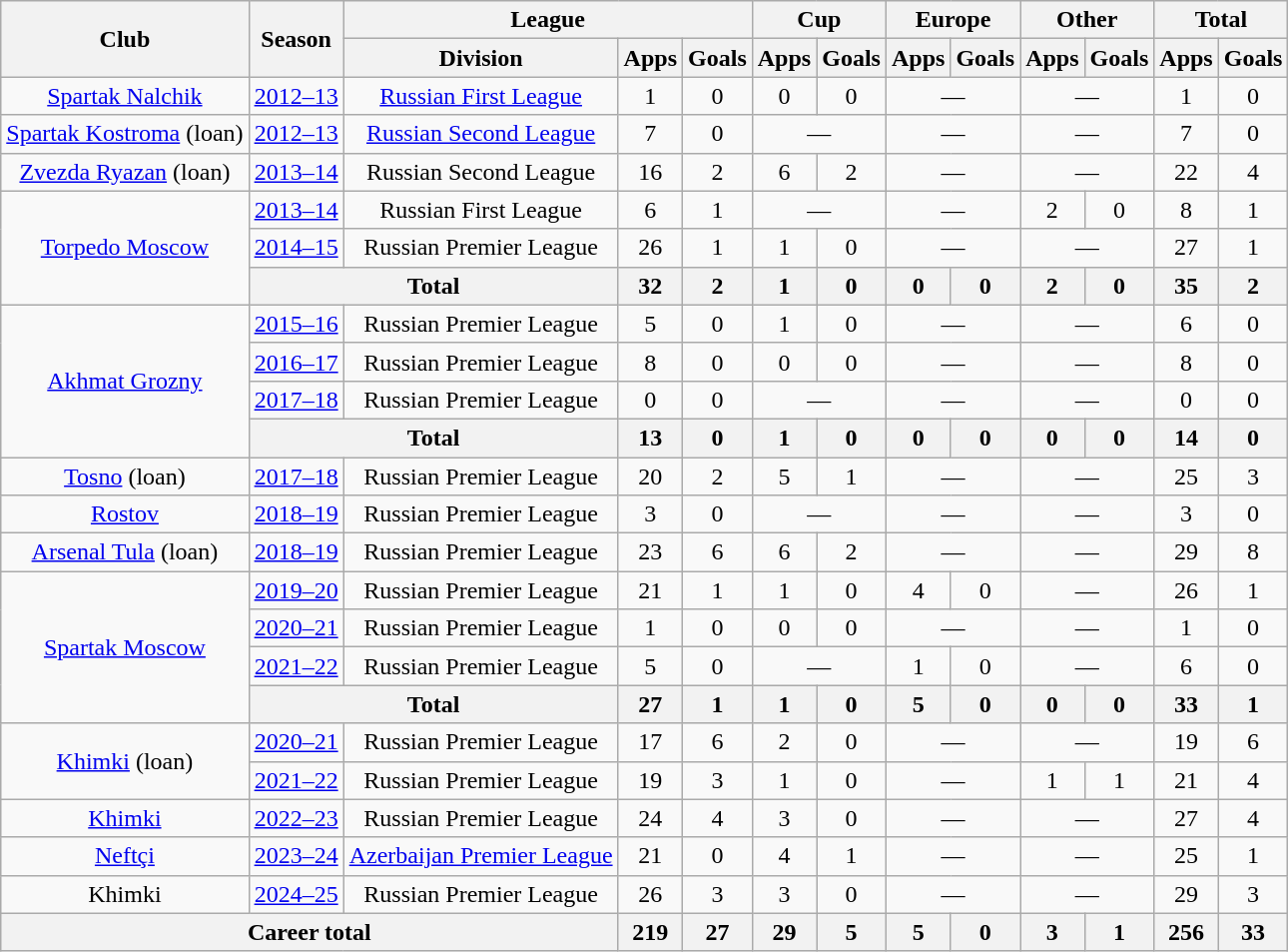<table class="wikitable" style="text-align: center;">
<tr>
<th rowspan="2">Club</th>
<th rowspan="2">Season</th>
<th colspan="3">League</th>
<th colspan="2">Cup</th>
<th colspan="2">Europe</th>
<th colspan="2">Other</th>
<th colspan="2">Total</th>
</tr>
<tr>
<th>Division</th>
<th>Apps</th>
<th>Goals</th>
<th>Apps</th>
<th>Goals</th>
<th>Apps</th>
<th>Goals</th>
<th>Apps</th>
<th>Goals</th>
<th>Apps</th>
<th>Goals</th>
</tr>
<tr>
<td><a href='#'>Spartak Nalchik</a></td>
<td><a href='#'>2012–13</a></td>
<td><a href='#'>Russian First League</a></td>
<td>1</td>
<td>0</td>
<td>0</td>
<td>0</td>
<td colspan="2">—</td>
<td colspan="2">—</td>
<td>1</td>
<td>0</td>
</tr>
<tr>
<td><a href='#'>Spartak Kostroma</a> (loan)</td>
<td><a href='#'>2012–13</a></td>
<td><a href='#'>Russian Second League</a></td>
<td>7</td>
<td>0</td>
<td colspan="2">—</td>
<td colspan="2">—</td>
<td colspan="2">—</td>
<td>7</td>
<td>0</td>
</tr>
<tr>
<td><a href='#'>Zvezda Ryazan</a> (loan)</td>
<td><a href='#'>2013–14</a></td>
<td>Russian Second League</td>
<td>16</td>
<td>2</td>
<td>6</td>
<td>2</td>
<td colspan="2">—</td>
<td colspan="2">—</td>
<td>22</td>
<td>4</td>
</tr>
<tr>
<td rowspan=3><a href='#'>Torpedo Moscow</a></td>
<td><a href='#'>2013–14</a></td>
<td>Russian First League</td>
<td>6</td>
<td>1</td>
<td colspan="2">—</td>
<td colspan="2">—</td>
<td>2</td>
<td>0</td>
<td>8</td>
<td>1</td>
</tr>
<tr>
<td><a href='#'>2014–15</a></td>
<td>Russian Premier League</td>
<td>26</td>
<td>1</td>
<td>1</td>
<td>0</td>
<td colspan="2">—</td>
<td colspan="2">—</td>
<td>27</td>
<td>1</td>
</tr>
<tr>
<th colspan="2">Total</th>
<th>32</th>
<th>2</th>
<th>1</th>
<th>0</th>
<th>0</th>
<th>0</th>
<th>2</th>
<th>0</th>
<th>35</th>
<th>2</th>
</tr>
<tr>
<td rowspan=4><a href='#'>Akhmat Grozny</a></td>
<td><a href='#'>2015–16</a></td>
<td>Russian Premier League</td>
<td>5</td>
<td>0</td>
<td>1</td>
<td>0</td>
<td colspan="2">—</td>
<td colspan="2">—</td>
<td>6</td>
<td>0</td>
</tr>
<tr>
<td><a href='#'>2016–17</a></td>
<td>Russian Premier League</td>
<td>8</td>
<td>0</td>
<td>0</td>
<td>0</td>
<td colspan="2">—</td>
<td colspan="2">—</td>
<td>8</td>
<td>0</td>
</tr>
<tr>
<td><a href='#'>2017–18</a></td>
<td>Russian Premier League</td>
<td>0</td>
<td>0</td>
<td colspan="2">—</td>
<td colspan="2">—</td>
<td colspan="2">—</td>
<td>0</td>
<td>0</td>
</tr>
<tr>
<th colspan="2">Total</th>
<th>13</th>
<th>0</th>
<th>1</th>
<th>0</th>
<th>0</th>
<th>0</th>
<th>0</th>
<th>0</th>
<th>14</th>
<th>0</th>
</tr>
<tr>
<td><a href='#'>Tosno</a> (loan)</td>
<td><a href='#'>2017–18</a></td>
<td>Russian Premier League</td>
<td>20</td>
<td>2</td>
<td>5</td>
<td>1</td>
<td colspan="2">—</td>
<td colspan="2">—</td>
<td>25</td>
<td>3</td>
</tr>
<tr>
<td><a href='#'>Rostov</a></td>
<td><a href='#'>2018–19</a></td>
<td>Russian Premier League</td>
<td>3</td>
<td>0</td>
<td colspan="2">—</td>
<td colspan="2">—</td>
<td colspan="2">—</td>
<td>3</td>
<td>0</td>
</tr>
<tr>
<td><a href='#'>Arsenal Tula</a> (loan)</td>
<td><a href='#'>2018–19</a></td>
<td>Russian Premier League</td>
<td>23</td>
<td>6</td>
<td>6</td>
<td>2</td>
<td colspan="2">—</td>
<td colspan="2">—</td>
<td>29</td>
<td>8</td>
</tr>
<tr>
<td rowspan="4"><a href='#'>Spartak Moscow</a></td>
<td><a href='#'>2019–20</a></td>
<td>Russian Premier League</td>
<td>21</td>
<td>1</td>
<td>1</td>
<td>0</td>
<td>4</td>
<td>0</td>
<td colspan="2">—</td>
<td>26</td>
<td>1</td>
</tr>
<tr>
<td><a href='#'>2020–21</a></td>
<td>Russian Premier League</td>
<td>1</td>
<td>0</td>
<td>0</td>
<td>0</td>
<td colspan="2">—</td>
<td colspan="2">—</td>
<td>1</td>
<td>0</td>
</tr>
<tr>
<td><a href='#'>2021–22</a></td>
<td>Russian Premier League</td>
<td>5</td>
<td>0</td>
<td colspan="2">—</td>
<td>1</td>
<td>0</td>
<td colspan="2">—</td>
<td>6</td>
<td>0</td>
</tr>
<tr>
<th colspan="2">Total</th>
<th>27</th>
<th>1</th>
<th>1</th>
<th>0</th>
<th>5</th>
<th>0</th>
<th>0</th>
<th>0</th>
<th>33</th>
<th>1</th>
</tr>
<tr>
<td rowspan="2"><a href='#'>Khimki</a> (loan)</td>
<td><a href='#'>2020–21</a></td>
<td>Russian Premier League</td>
<td>17</td>
<td>6</td>
<td>2</td>
<td>0</td>
<td colspan="2">—</td>
<td colspan="2">—</td>
<td>19</td>
<td>6</td>
</tr>
<tr>
<td><a href='#'>2021–22</a></td>
<td>Russian Premier League</td>
<td>19</td>
<td>3</td>
<td>1</td>
<td>0</td>
<td colspan="2">—</td>
<td>1</td>
<td>1</td>
<td>21</td>
<td>4</td>
</tr>
<tr>
<td><a href='#'>Khimki</a></td>
<td><a href='#'>2022–23</a></td>
<td>Russian Premier League</td>
<td>24</td>
<td>4</td>
<td>3</td>
<td>0</td>
<td colspan="2">—</td>
<td colspan="2">—</td>
<td>27</td>
<td>4</td>
</tr>
<tr>
<td><a href='#'>Neftçi</a></td>
<td><a href='#'>2023–24</a></td>
<td><a href='#'>Azerbaijan Premier League</a></td>
<td>21</td>
<td>0</td>
<td>4</td>
<td>1</td>
<td colspan="2">—</td>
<td colspan="2">—</td>
<td>25</td>
<td>1</td>
</tr>
<tr>
<td>Khimki</td>
<td><a href='#'>2024–25</a></td>
<td>Russian Premier League</td>
<td>26</td>
<td>3</td>
<td>3</td>
<td>0</td>
<td colspan="2">—</td>
<td colspan="2">—</td>
<td>29</td>
<td>3</td>
</tr>
<tr>
<th colspan="3">Career total</th>
<th>219</th>
<th>27</th>
<th>29</th>
<th>5</th>
<th>5</th>
<th>0</th>
<th>3</th>
<th>1</th>
<th>256</th>
<th>33</th>
</tr>
</table>
